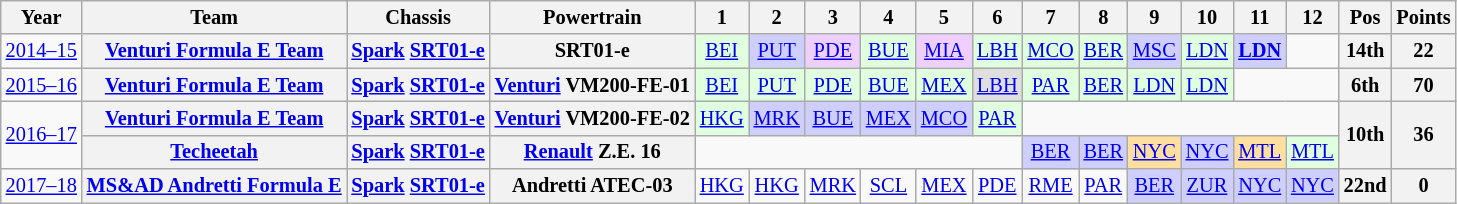<table class="wikitable" style="text-align:center; font-size:85%">
<tr>
<th>Year</th>
<th>Team</th>
<th>Chassis</th>
<th>Powertrain</th>
<th>1</th>
<th>2</th>
<th>3</th>
<th>4</th>
<th>5</th>
<th>6</th>
<th>7</th>
<th>8</th>
<th>9</th>
<th>10</th>
<th>11</th>
<th>12</th>
<th>Pos</th>
<th>Points</th>
</tr>
<tr>
<td nowrap><a href='#'>2014–15</a></td>
<th nowrap><a href='#'>Venturi Formula E Team</a></th>
<th nowrap><a href='#'>Spark</a> <a href='#'>SRT01-e</a></th>
<th>SRT01-e</th>
<td style="background:#DFFFDF;"><a href='#'>BEI</a><br></td>
<td style="background:#CFCFFF;"><a href='#'>PUT</a><br></td>
<td style="background:#EFCFFF;"><a href='#'>PDE</a><br></td>
<td style="background:#DFFFDF;"><a href='#'>BUE</a><br></td>
<td style="background:#EFCFFF;"><a href='#'>MIA</a><br></td>
<td style="background:#DFFFDF;"><a href='#'>LBH</a><br></td>
<td style="background:#DFFFDF;"><a href='#'>MCO</a><br></td>
<td style="background:#DFFFDF;"><a href='#'>BER</a><br></td>
<td style="background:#CFCFFF;"><a href='#'>MSC</a><br></td>
<td style="background:#DFFFDF;"><a href='#'>LDN</a><br></td>
<td style="background:#CFCFFF;"><strong><a href='#'>LDN</a></strong><br></td>
<td></td>
<th>14th</th>
<th>22</th>
</tr>
<tr>
<td nowrap><a href='#'>2015–16</a></td>
<th nowrap><a href='#'>Venturi Formula E Team</a></th>
<th nowrap><a href='#'>Spark</a> <a href='#'>SRT01-e</a></th>
<th nowrap><a href='#'>Venturi</a> VM200-FE-01</th>
<td style="background:#DFFFDF;"><a href='#'>BEI</a><br></td>
<td style="background:#DFFFDF;"><a href='#'>PUT</a><br></td>
<td style="background:#DFFFDF;"><a href='#'>PDE</a><br></td>
<td style="background:#DFFFDF;"><a href='#'>BUE</a><br></td>
<td style="background:#DFFFDF;"><a href='#'>MEX</a><br></td>
<td style="background:#DFDFDF;"><a href='#'>LBH</a><br></td>
<td style="background:#DFFFDF;"><a href='#'>PAR</a><br></td>
<td style="background:#DFFFDF;"><a href='#'>BER</a><br></td>
<td style="background:#DFFFDF;"><a href='#'>LDN</a><br></td>
<td style="background:#DFFFDF;"><a href='#'>LDN</a><br></td>
<td colspan=2></td>
<th>6th</th>
<th>70</th>
</tr>
<tr>
<td rowspan=2 nowrap><a href='#'>2016–17</a></td>
<th nowrap><a href='#'>Venturi Formula E Team</a></th>
<th nowrap><a href='#'>Spark</a> <a href='#'>SRT01-e</a></th>
<th nowrap><a href='#'>Venturi</a> VM200-FE-02</th>
<td style="background:#DFFFDF;"><a href='#'>HKG</a><br></td>
<td style="background:#CFCFFF;"><a href='#'>MRK</a><br></td>
<td style="background:#CFCFFF;"><a href='#'>BUE</a><br></td>
<td style="background:#CFCFFF;"><a href='#'>MEX</a><br></td>
<td style="background:#CFCFFF;"><a href='#'>MCO</a><br></td>
<td style="background:#DFFFDF;"><a href='#'>PAR</a><br></td>
<td colspan=6></td>
<th rowspan=2>10th</th>
<th rowspan=2>36</th>
</tr>
<tr>
<th nowrap><a href='#'>Techeetah</a></th>
<th nowrap><a href='#'>Spark</a> <a href='#'>SRT01-e</a></th>
<th nowrap><a href='#'>Renault</a> Z.E. 16</th>
<td colspan=6></td>
<td style="background:#CFCFFF;"><a href='#'>BER</a><br></td>
<td style="background:#CFCFFF;"><a href='#'>BER</a><br></td>
<td style="background:#FFDF9F;"><a href='#'>NYC</a><br></td>
<td style="background:#CFCFFF;"><a href='#'>NYC</a><br></td>
<td style="background:#FFDF9F;"><a href='#'>MTL</a><br></td>
<td style="background:#DFFFDF;"><a href='#'>MTL</a><br></td>
</tr>
<tr>
<td nowrap><a href='#'>2017–18</a></td>
<th nowrap><a href='#'>MS&AD Andretti Formula E</a></th>
<th nowrap><a href='#'>Spark</a> <a href='#'>SRT01-e</a></th>
<th nowrap>Andretti ATEC-03</th>
<td><a href='#'>HKG</a></td>
<td><a href='#'>HKG</a></td>
<td><a href='#'>MRK</a></td>
<td><a href='#'>SCL</a></td>
<td><a href='#'>MEX</a></td>
<td><a href='#'>PDE</a></td>
<td><a href='#'>RME</a></td>
<td><a href='#'>PAR</a></td>
<td style="background:#CFCFFF;"><a href='#'>BER</a><br></td>
<td style="background:#CFCFFF;"><a href='#'>ZUR</a><br></td>
<td style="background:#CFCFFF;"><a href='#'>NYC</a><br></td>
<td style="background:#CFCFFF;"><a href='#'>NYC</a><br></td>
<th>22nd</th>
<th>0</th>
</tr>
</table>
